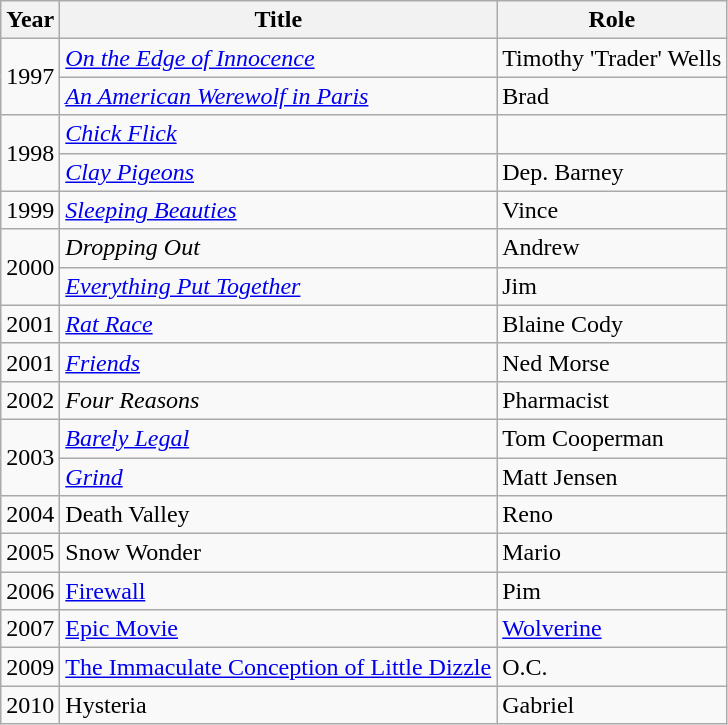<table class="wikitable sortable">
<tr>
<th>Year</th>
<th>Title</th>
<th>Role</th>
</tr>
<tr>
<td rowspan="2">1997</td>
<td><em><a href='#'>On the Edge of Innocence</a></em></td>
<td>Timothy 'Trader' Wells</td>
</tr>
<tr>
<td><em><a href='#'>An American Werewolf in Paris</a></em></td>
<td>Brad</td>
</tr>
<tr>
<td rowspan="2">1998</td>
<td><em><a href='#'>Chick Flick</a> </em></td>
<td></td>
</tr>
<tr>
<td><em><a href='#'>Clay Pigeons</a></em></td>
<td>Dep. Barney</td>
</tr>
<tr>
<td>1999</td>
<td><em><a href='#'>Sleeping Beauties</a></em></td>
<td>Vince</td>
</tr>
<tr>
<td rowspan="2">2000</td>
<td><em>Dropping Out</em></td>
<td>Andrew</td>
</tr>
<tr>
<td><em><a href='#'>Everything Put Together</a></em></td>
<td>Jim</td>
</tr>
<tr>
<td>2001</td>
<td><em><a href='#'>Rat Race</a></em></td>
<td>Blaine Cody</td>
</tr>
<tr>
<td>2001</td>
<td><em><a href='#'>Friends</a></em></td>
<td>Ned Morse</td>
</tr>
<tr>
<td>2002</td>
<td><em>Four Reasons</em></td>
<td>Pharmacist</td>
</tr>
<tr>
<td rowspan="2">2003</td>
<td><em><a href='#'>Barely Legal</a></em></td>
<td>Tom Cooperman</td>
</tr>
<tr>
<td><em><a href='#'>Grind</a></em></td>
<td>Matt Jensen</td>
</tr>
<tr>
<td>2004</td>
<td>Death Valley<em></td>
<td>Reno</td>
</tr>
<tr>
<td>2005</td>
<td></em>Snow Wonder<em></td>
<td>Mario</td>
</tr>
<tr>
<td>2006</td>
<td></em><a href='#'>Firewall</a><em></td>
<td>Pim</td>
</tr>
<tr>
<td>2007</td>
<td></em><a href='#'>Epic Movie</a><em></td>
<td><a href='#'>Wolverine</a></td>
</tr>
<tr>
<td>2009</td>
<td></em><a href='#'>The Immaculate Conception of Little Dizzle</a><em></td>
<td>O.C.</td>
</tr>
<tr>
<td>2010</td>
<td></em>Hysteria<em></td>
<td>Gabriel</td>
</tr>
</table>
